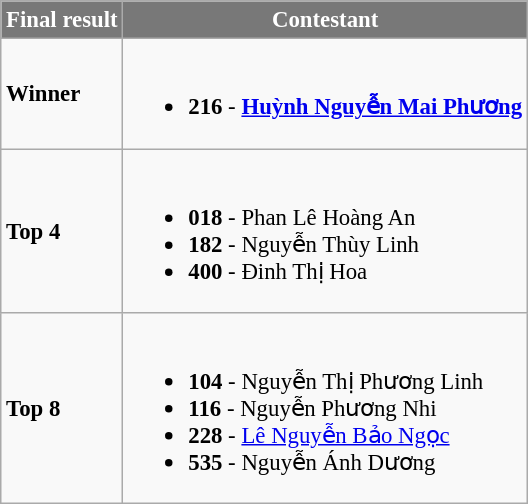<table class="wikitable sortable" style="font-size: 95%;">
<tr>
<th style="background-color:#787878;color:#FFFFFF;">Final result</th>
<th style="background-color:#787878;color:#FFFFFF;">Contestant</th>
</tr>
<tr>
<td><strong>Winner</strong></td>
<td><br><ul><li><strong>216</strong> - <strong><a href='#'>Huỳnh Nguyễn Mai Phương</a></strong></li></ul></td>
</tr>
<tr>
<td><strong>Top 4</strong></td>
<td><br><ul><li><strong>018</strong> - Phan Lê Hoàng An</li><li><strong>182</strong> - Nguyễn Thùy Linh</li><li><strong>400</strong> - Đinh Thị Hoa</li></ul></td>
</tr>
<tr>
<td><strong>Top 8</strong></td>
<td><br><ul><li><strong>104</strong> - Nguyễn Thị Phương Linh</li><li><strong>116</strong> - Nguyễn Phương Nhi</li><li><strong>228</strong> - <a href='#'>Lê Nguyễn Bảo Ngọc</a></li><li><strong>535</strong> - Nguyễn Ánh Dương</li></ul></td>
</tr>
</table>
